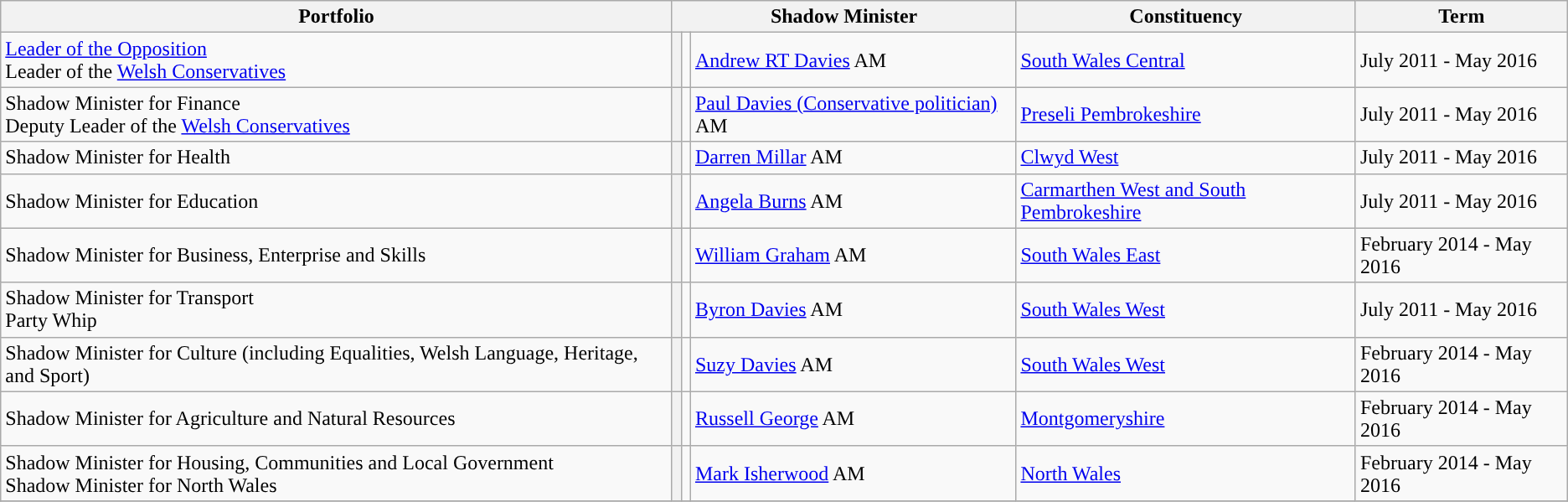<table class="wikitable">
<tr>
<th colspan="1">Portfolio</th>
<th colspan="3">Shadow Minister</th>
<th colspan="1">Constituency</th>
<th colspan="1">Term</th>
</tr>
<tr>
<td><a href='#'>Leader of the Opposition</a> <br> Leader of the <a href='#'>Welsh Conservatives</a></td>
<th style="background: "></th>
<td></td>
<td><a href='#'>Andrew RT Davies</a> AM</td>
<td><a href='#'>South Wales Central</a></td>
<td>July 2011 - May 2016</td>
</tr>
<tr>
<td>Shadow Minister for Finance<br>Deputy Leader of the <a href='#'>Welsh Conservatives</a></td>
<th style="background: "></th>
<td></td>
<td><a href='#'>Paul Davies (Conservative politician)</a> AM</td>
<td><a href='#'>Preseli Pembrokeshire</a></td>
<td>July 2011 - May 2016</td>
</tr>
<tr>
<td>Shadow Minister for Health</td>
<th style="background: "></th>
<td></td>
<td><a href='#'>Darren Millar</a> AM</td>
<td><a href='#'>Clwyd West</a></td>
<td>July 2011 - May 2016</td>
</tr>
<tr>
<td>Shadow Minister for Education</td>
<th style="background: "></th>
<td></td>
<td><a href='#'>Angela Burns</a> AM</td>
<td><a href='#'>Carmarthen West and South Pembrokeshire</a></td>
<td>July 2011 - May 2016</td>
</tr>
<tr>
<td>Shadow Minister for Business, Enterprise and Skills</td>
<th style="background: "></th>
<td></td>
<td><a href='#'>William Graham</a> AM</td>
<td><a href='#'>South Wales East</a></td>
<td>February 2014 - May 2016</td>
</tr>
<tr>
<td>Shadow Minister for Transport <br> Party Whip</td>
<th style="background: "></th>
<td></td>
<td><a href='#'>Byron Davies</a> AM</td>
<td><a href='#'>South Wales West</a></td>
<td>July 2011 - May 2016</td>
</tr>
<tr>
<td>Shadow Minister for Culture (including Equalities, Welsh Language, Heritage, and Sport)</td>
<th style="background: "></th>
<td></td>
<td><a href='#'>Suzy Davies</a> AM</td>
<td><a href='#'>South Wales West</a></td>
<td>February 2014 - May 2016</td>
</tr>
<tr>
<td>Shadow Minister for Agriculture and Natural Resources</td>
<th style="background: "></th>
<td></td>
<td><a href='#'>Russell George</a> AM</td>
<td><a href='#'>Montgomeryshire</a></td>
<td>February 2014 - May 2016</td>
</tr>
<tr>
<td>Shadow Minister for Housing, Communities and Local Government <br> Shadow Minister for North Wales</td>
<th style="background: "></th>
<td></td>
<td><a href='#'>Mark Isherwood</a> AM</td>
<td><a href='#'>North Wales</a></td>
<td>February 2014 - May 2016</td>
</tr>
<tr>
</tr>
</table>
